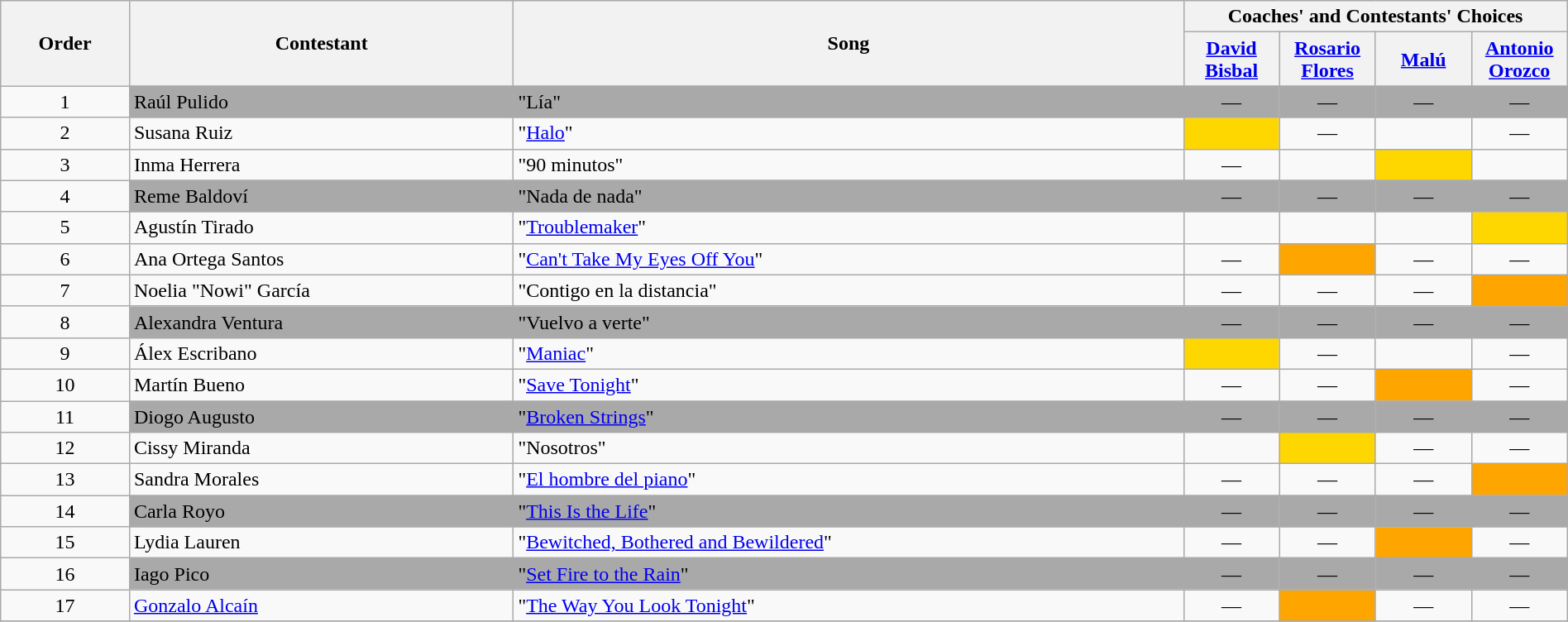<table class="wikitable" style="width:100%;">
<tr>
<th rowspan=2>Order</th>
<th rowspan=2>Contestant</th>
<th rowspan=2>Song</th>
<th colspan=4>Coaches' and Contestants' Choices</th>
</tr>
<tr>
<th width="70"><a href='#'>David Bisbal</a></th>
<th width="70"><a href='#'>Rosario Flores</a></th>
<th width="70"><a href='#'>Malú</a></th>
<th width="70"><a href='#'>Antonio Orozco</a></th>
</tr>
<tr>
<td align="center">1</td>
<td style="background:darkgrey;text-align:left;">Raúl Pulido</td>
<td style="background:darkgrey;text-align:left;">"Lía"</td>
<td style="background:darkgrey;text-align:center;">—</td>
<td style="background:darkgrey;text-align:center;">—</td>
<td style="background:darkgrey;text-align:center;">—</td>
<td style="background:darkgrey;text-align:center;">—</td>
</tr>
<tr>
<td align="center">2</td>
<td>Susana Ruiz</td>
<td>"<a href='#'>Halo</a>"</td>
<td style="background:gold;text-align:center;"></td>
<td align="center">—</td>
<td style=";text-align:center;"></td>
<td align="center">—</td>
</tr>
<tr>
<td align="center">3</td>
<td>Inma Herrera</td>
<td>"90 minutos"</td>
<td align="center">—</td>
<td style=";text-align:center;"></td>
<td style="background:gold;text-align:center;"></td>
<td style=";text-align:center;"></td>
</tr>
<tr>
<td align="center">4</td>
<td style="background:darkgrey;text-align:left;">Reme Baldoví</td>
<td style="background:darkgrey;text-align:left;">"Nada de nada"</td>
<td style="background:darkgrey;text-align:center;">—</td>
<td style="background:darkgrey;text-align:center;">—</td>
<td style="background:darkgrey;text-align:center;">—</td>
<td style="background:darkgrey;text-align:center;">—</td>
</tr>
<tr>
<td align="center">5</td>
<td>Agustín Tirado</td>
<td>"<a href='#'>Troublemaker</a>"</td>
<td style=";text-align:center;"></td>
<td style=";text-align:center;"></td>
<td style=";text-align:center;"></td>
<td style="background:gold;text-align:center;"></td>
</tr>
<tr>
<td align="center">6</td>
<td>Ana Ortega Santos</td>
<td>"<a href='#'>Can't Take My Eyes Off You</a>"</td>
<td align="center">—</td>
<td style="background:orange;text-align:center;"></td>
<td align="center">—</td>
<td align="center">—</td>
</tr>
<tr>
<td align="center">7</td>
<td>Noelia "Nowi" García</td>
<td>"Contigo en la distancia"</td>
<td align="center">—</td>
<td align="center">—</td>
<td align="center">—</td>
<td style="background:orange;text-align:center;"></td>
</tr>
<tr>
<td align="center">8</td>
<td style="background:darkgrey;text-align:left;">Alexandra Ventura</td>
<td style="background:darkgrey;text-align:left;">"Vuelvo a verte"</td>
<td style="background:darkgrey;text-align:center;">—</td>
<td style="background:darkgrey;text-align:center;">—</td>
<td style="background:darkgrey;text-align:center;">—</td>
<td style="background:darkgrey;text-align:center;">—</td>
</tr>
<tr>
<td align="center">9</td>
<td>Álex Escribano</td>
<td>"<a href='#'>Maniac</a>"</td>
<td style="background:gold;text-align:center;"></td>
<td align="center">—</td>
<td style=";text-align:center;"></td>
<td align="center">—</td>
</tr>
<tr>
<td align="center">10</td>
<td>Martín Bueno</td>
<td>"<a href='#'>Save Tonight</a>"</td>
<td align="center">—</td>
<td align="center">—</td>
<td style="background:orange;text-align:center;"></td>
<td align="center">—</td>
</tr>
<tr>
<td align="center">11</td>
<td style="background:darkgrey;text-align:left;">Diogo Augusto</td>
<td style="background:darkgrey;text-align:left;">"<a href='#'>Broken Strings</a>"</td>
<td style="background:darkgrey;text-align:center;">—</td>
<td style="background:darkgrey;text-align:center;">—</td>
<td style="background:darkgrey;text-align:center;">—</td>
<td style="background:darkgrey;text-align:center;">—</td>
</tr>
<tr>
<td align="center">12</td>
<td>Cissy Miranda</td>
<td>"Nosotros"</td>
<td style=";text-align:center;"></td>
<td style="background:gold;text-align:center;"></td>
<td align="center">—</td>
<td align="center">—</td>
</tr>
<tr>
<td align="center">13</td>
<td>Sandra Morales</td>
<td>"<a href='#'>El hombre del piano</a>"</td>
<td align="center">—</td>
<td align="center">—</td>
<td align="center">—</td>
<td style="background:orange;text-align:center;"></td>
</tr>
<tr>
<td align="center">14</td>
<td style="background:darkgrey;text-align:left;">Carla Royo</td>
<td style="background:darkgrey;text-align:left;">"<a href='#'>This Is the Life</a>"</td>
<td style="background:darkgrey;text-align:center;">—</td>
<td style="background:darkgrey;text-align:center;">—</td>
<td style="background:darkgrey;text-align:center;">—</td>
<td style="background:darkgrey;text-align:center;">—</td>
</tr>
<tr>
<td align="center">15</td>
<td>Lydia Lauren</td>
<td>"<a href='#'>Bewitched, Bothered and Bewildered</a>"</td>
<td align="center">—</td>
<td align="center">—</td>
<td style="background:orange;text-align:center;"></td>
<td align="center">—</td>
</tr>
<tr>
<td align="center">16</td>
<td style="background:darkgrey;text-align:left;">Iago Pico</td>
<td style="background:darkgrey;text-align:left;">"<a href='#'>Set Fire to the Rain</a>"</td>
<td style="background:darkgrey;text-align:center;">—</td>
<td style="background:darkgrey;text-align:center;">—</td>
<td style="background:darkgrey;text-align:center;">—</td>
<td style="background:darkgrey;text-align:center;">—</td>
</tr>
<tr>
<td align="center">17</td>
<td><a href='#'>Gonzalo Alcaín</a></td>
<td>"<a href='#'>The Way You Look Tonight</a>"</td>
<td align="center">—</td>
<td style="background:orange;text-align:center;"></td>
<td align="center">—</td>
<td align="center">—</td>
</tr>
<tr>
</tr>
</table>
